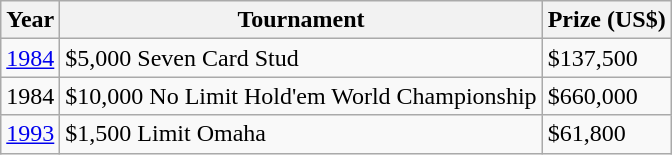<table class="wikitable">
<tr>
<th>Year</th>
<th>Tournament</th>
<th>Prize (US$)</th>
</tr>
<tr>
<td><a href='#'>1984</a></td>
<td>$5,000 Seven Card Stud</td>
<td>$137,500</td>
</tr>
<tr>
<td>1984</td>
<td>$10,000 No Limit Hold'em World Championship</td>
<td>$660,000</td>
</tr>
<tr>
<td><a href='#'>1993</a></td>
<td>$1,500 Limit Omaha</td>
<td>$61,800</td>
</tr>
</table>
